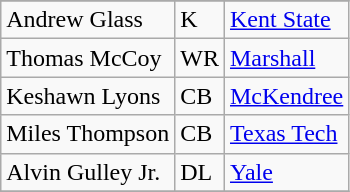<table class="wikitable sortable">
<tr>
</tr>
<tr>
<td>Andrew Glass</td>
<td>K</td>
<td><a href='#'>Kent State</a></td>
</tr>
<tr>
<td>Thomas McCoy</td>
<td>WR</td>
<td><a href='#'>Marshall</a></td>
</tr>
<tr>
<td>Keshawn Lyons</td>
<td>CB</td>
<td><a href='#'>McKendree</a></td>
</tr>
<tr>
<td>Miles Thompson</td>
<td>CB</td>
<td><a href='#'>Texas Tech</a></td>
</tr>
<tr>
<td>Alvin Gulley Jr.</td>
<td>DL</td>
<td><a href='#'>Yale</a></td>
</tr>
<tr>
</tr>
</table>
